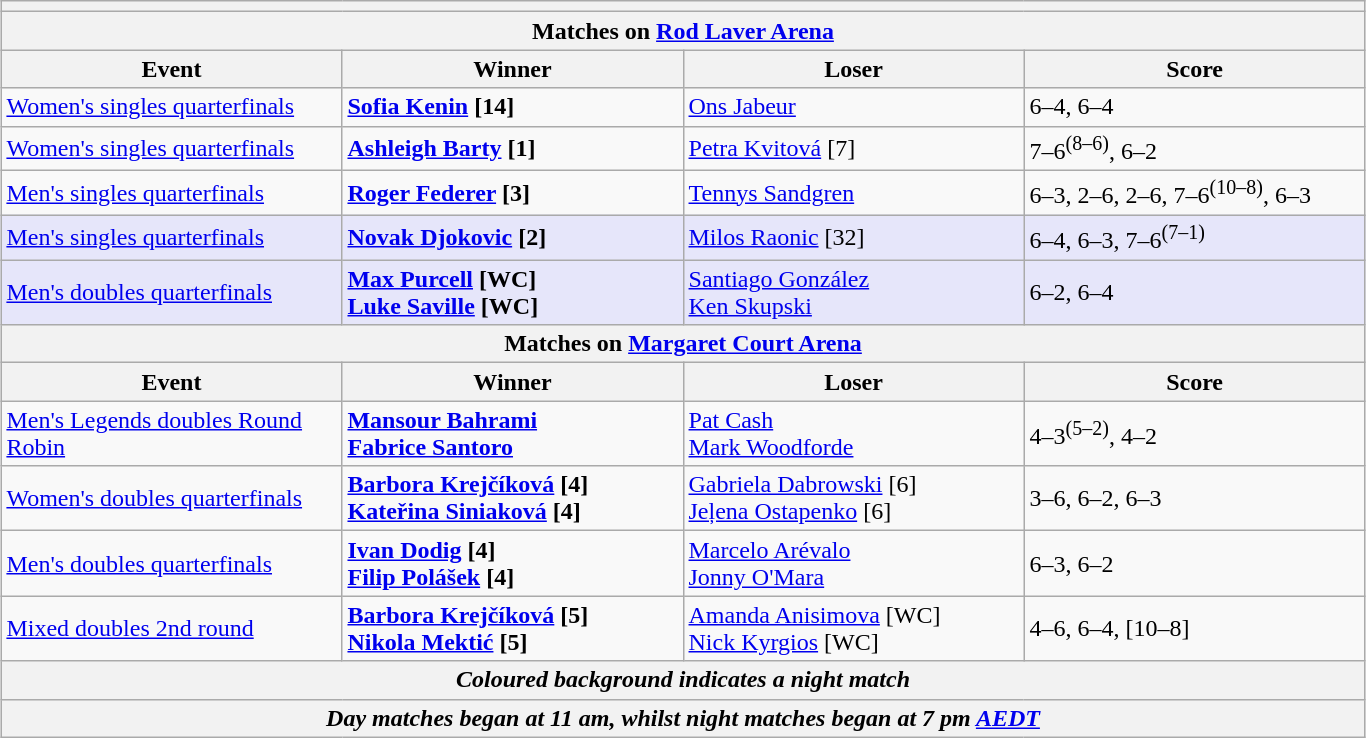<table class="wikitable collapsible uncollapsed nowrap"  style="margin:auto;">
<tr>
<th colspan=4></th>
</tr>
<tr>
<th colspan=4><strong>Matches on <a href='#'>Rod Laver Arena</a></strong></th>
</tr>
<tr>
<th style="width:220px;">Event</th>
<th style="width:220px;">Winner</th>
<th style="width:220px;">Loser</th>
<th style="width:220px;">Score</th>
</tr>
<tr>
<td><a href='#'>Women's singles quarterfinals</a></td>
<td><strong> <a href='#'>Sofia Kenin</a> [14]</strong></td>
<td> <a href='#'>Ons Jabeur</a></td>
<td>6–4, 6–4</td>
</tr>
<tr>
<td><a href='#'>Women's singles quarterfinals</a></td>
<td><strong> <a href='#'>Ashleigh Barty</a> [1]</strong></td>
<td> <a href='#'>Petra Kvitová</a> [7]</td>
<td>7–6<sup>(8–6)</sup>, 6–2</td>
</tr>
<tr>
<td><a href='#'>Men's singles quarterfinals</a></td>
<td><strong> <a href='#'>Roger Federer</a> [3]</strong></td>
<td> <a href='#'>Tennys Sandgren</a></td>
<td>6–3, 2–6, 2–6, 7–6<sup>(10–8)</sup>, 6–3</td>
</tr>
<tr bgcolor=lavender>
<td><a href='#'>Men's singles quarterfinals</a></td>
<td><strong> <a href='#'>Novak Djokovic</a> [2]</strong></td>
<td> <a href='#'>Milos Raonic</a> [32]</td>
<td>6–4, 6–3, 7–6<sup>(7–1)</sup></td>
</tr>
<tr bgcolor=lavender>
<td><a href='#'>Men's doubles quarterfinals</a></td>
<td><strong> <a href='#'>Max Purcell</a> [WC]<br>  <a href='#'>Luke Saville</a> [WC]</strong></td>
<td> <a href='#'>Santiago González</a> <br>  <a href='#'>Ken Skupski</a></td>
<td>6–2, 6–4</td>
</tr>
<tr>
<th colspan=4><strong>Matches on <a href='#'>Margaret Court Arena</a></strong></th>
</tr>
<tr>
<th style="width:220px;">Event</th>
<th style="width:220px;">Winner</th>
<th style="width:220px;">Loser</th>
<th style="width:220px;">Score</th>
</tr>
<tr>
<td><a href='#'>Men's Legends doubles Round Robin</a></td>
<td><strong> <a href='#'>Mansour Bahrami</a> <br>  <a href='#'>Fabrice Santoro</a></strong></td>
<td> <a href='#'>Pat Cash</a> <br>  <a href='#'>Mark Woodforde</a></td>
<td>4–3<sup>(5–2)</sup>, 4–2</td>
</tr>
<tr>
<td><a href='#'>Women's doubles quarterfinals</a></td>
<td><strong> <a href='#'>Barbora Krejčíková</a> [4] <br>  <a href='#'>Kateřina Siniaková</a> [4]</strong></td>
<td> <a href='#'>Gabriela Dabrowski</a> [6] <br>  <a href='#'>Jeļena Ostapenko</a> [6]</td>
<td>3–6, 6–2, 6–3</td>
</tr>
<tr>
<td><a href='#'>Men's doubles quarterfinals</a></td>
<td><strong> <a href='#'>Ivan Dodig</a> [4] <br>  <a href='#'>Filip Polášek</a> [4]</strong></td>
<td> <a href='#'>Marcelo Arévalo</a> <br>  <a href='#'>Jonny O'Mara</a></td>
<td>6–3, 6–2</td>
</tr>
<tr>
<td><a href='#'>Mixed doubles 2nd round</a></td>
<td><strong> <a href='#'>Barbora Krejčíková</a> [5] <br>  <a href='#'>Nikola Mektić</a> [5]</strong></td>
<td> <a href='#'>Amanda Anisimova</a> [WC] <br>  <a href='#'>Nick Kyrgios</a> [WC]</td>
<td>4–6, 6–4, [10–8]</td>
</tr>
<tr>
<th colspan=4><em>Coloured background indicates a night match</em></th>
</tr>
<tr>
<th colspan=4><em>Day matches began at 11 am, whilst night matches began at 7 pm <a href='#'>AEDT</a></em></th>
</tr>
</table>
